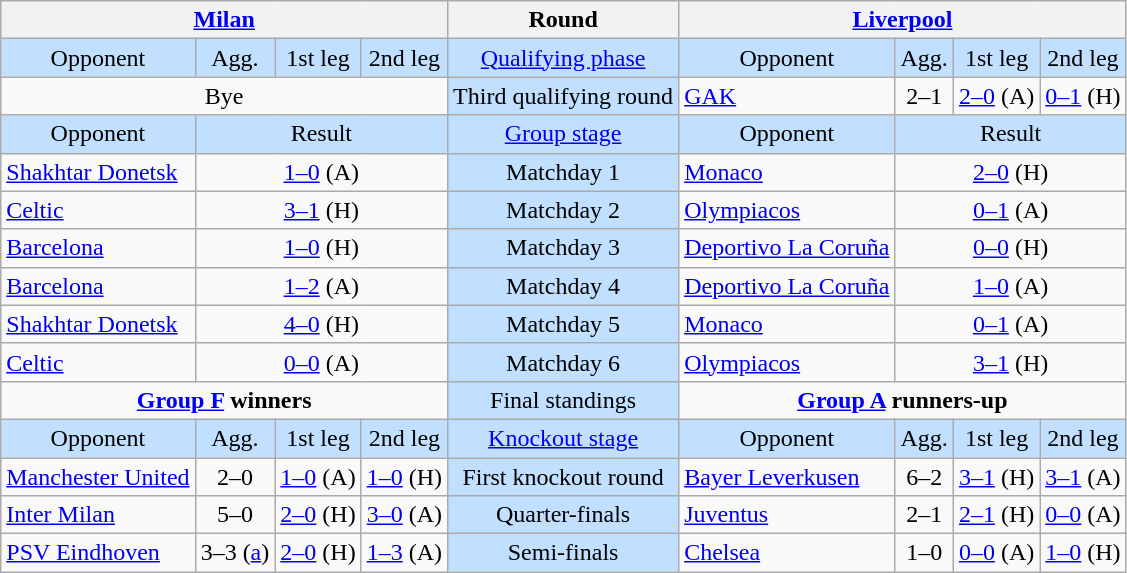<table class="wikitable" style="text-align:center">
<tr>
<th colspan=4> <a href='#'>Milan</a></th>
<th>Round</th>
<th colspan=4> <a href='#'>Liverpool</a></th>
</tr>
<tr style="background:#c1e0ff">
<td>Opponent</td>
<td>Agg.</td>
<td>1st leg</td>
<td>2nd leg</td>
<td><a href='#'>Qualifying phase</a></td>
<td>Opponent</td>
<td>Agg.</td>
<td>1st leg</td>
<td>2nd leg</td>
</tr>
<tr>
<td colspan=4>Bye</td>
<td style="background:#c1e0ff">Third qualifying round</td>
<td align=left> <a href='#'>GAK</a></td>
<td>2–1</td>
<td><a href='#'>2–0</a> (A)</td>
<td><a href='#'>0–1</a> (H)</td>
</tr>
<tr style="background:#c1e0ff">
<td>Opponent</td>
<td colspan=3>Result</td>
<td><a href='#'>Group stage</a></td>
<td>Opponent</td>
<td colspan=3>Result</td>
</tr>
<tr>
<td align=left> <a href='#'>Shakhtar Donetsk</a></td>
<td colspan=3><a href='#'>1–0</a> (A)</td>
<td style="background:#c1e0ff">Matchday 1</td>
<td align=left> <a href='#'>Monaco</a></td>
<td colspan=3><a href='#'>2–0</a> (H)</td>
</tr>
<tr>
<td align=left> <a href='#'>Celtic</a></td>
<td colspan=3><a href='#'>3–1</a> (H)</td>
<td style="background:#c1e0ff">Matchday 2</td>
<td align=left> <a href='#'>Olympiacos</a></td>
<td colspan=3><a href='#'>0–1</a> (A)</td>
</tr>
<tr>
<td align=left> <a href='#'>Barcelona</a></td>
<td colspan=3><a href='#'>1–0</a> (H)</td>
<td style="background:#c1e0ff">Matchday 3</td>
<td align=left> <a href='#'>Deportivo La Coruña</a></td>
<td colspan=3><a href='#'>0–0</a> (H)</td>
</tr>
<tr>
<td align=left> <a href='#'>Barcelona</a></td>
<td colspan=3><a href='#'>1–2</a> (A)</td>
<td style="background:#c1e0ff">Matchday 4</td>
<td align=left> <a href='#'>Deportivo La Coruña</a></td>
<td colspan=3><a href='#'>1–0</a> (A)</td>
</tr>
<tr>
<td align=left> <a href='#'>Shakhtar Donetsk</a></td>
<td colspan=3><a href='#'>4–0</a> (H)</td>
<td style="background:#c1e0ff">Matchday 5</td>
<td align=left> <a href='#'>Monaco</a></td>
<td colspan=3><a href='#'>0–1</a> (A)</td>
</tr>
<tr>
<td align=left> <a href='#'>Celtic</a></td>
<td colspan=3><a href='#'>0–0</a> (A)</td>
<td style="background:#c1e0ff">Matchday 6</td>
<td align=left> <a href='#'>Olympiacos</a></td>
<td colspan=3><a href='#'>3–1</a> (H)</td>
</tr>
<tr>
<td colspan="4" style="text-align:center;vertical-align:top"><strong><a href='#'>Group F</a> winners</strong><br></td>
<td style="background:#c1e0ff">Final standings</td>
<td colspan="4" style="text-align:center;vertical-align:top"><strong><a href='#'>Group A</a> runners-up</strong><br></td>
</tr>
<tr style="background:#c1e0ff">
<td>Opponent</td>
<td>Agg.</td>
<td>1st leg</td>
<td>2nd leg</td>
<td><a href='#'>Knockout stage</a></td>
<td>Opponent</td>
<td>Agg.</td>
<td>1st leg</td>
<td>2nd leg</td>
</tr>
<tr>
<td align=left> <a href='#'>Manchester United</a></td>
<td>2–0</td>
<td><a href='#'>1–0</a> (A)</td>
<td><a href='#'>1–0</a> (H)</td>
<td style="background:#c1e0ff">First knockout round</td>
<td align=left> <a href='#'>Bayer Leverkusen</a></td>
<td>6–2</td>
<td><a href='#'>3–1</a> (H)</td>
<td><a href='#'>3–1</a> (A)</td>
</tr>
<tr>
<td align=left> <a href='#'>Inter Milan</a></td>
<td>5–0</td>
<td><a href='#'>2–0</a> (H)</td>
<td><a href='#'>3–0</a> (A)</td>
<td style="background:#c1e0ff">Quarter-finals</td>
<td align=left> <a href='#'>Juventus</a></td>
<td>2–1</td>
<td><a href='#'>2–1</a> (H)</td>
<td><a href='#'>0–0</a> (A)</td>
</tr>
<tr>
<td align=left> <a href='#'>PSV Eindhoven</a></td>
<td>3–3 (<a href='#'>a</a>)</td>
<td><a href='#'>2–0</a> (H)</td>
<td><a href='#'>1–3</a> (A)</td>
<td style="background:#c1e0ff">Semi-finals</td>
<td align=left> <a href='#'>Chelsea</a></td>
<td>1–0</td>
<td><a href='#'>0–0</a> (A)</td>
<td><a href='#'>1–0</a> (H)</td>
</tr>
</table>
